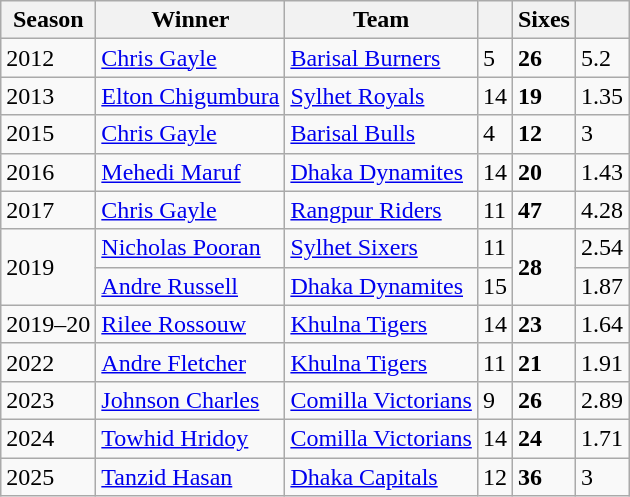<table class="wikitable">
<tr>
<th>Season</th>
<th>Winner</th>
<th>Team</th>
<th></th>
<th>Sixes</th>
<th></th>
</tr>
<tr>
<td>2012</td>
<td><a href='#'>Chris Gayle</a></td>
<td><a href='#'>Barisal Burners</a></td>
<td>5</td>
<td><strong>26</strong></td>
<td>5.2</td>
</tr>
<tr>
<td>2013</td>
<td><a href='#'>Elton Chigumbura</a></td>
<td><a href='#'>Sylhet Royals</a></td>
<td>14</td>
<td><strong>19</strong></td>
<td>1.35</td>
</tr>
<tr>
<td>2015</td>
<td><a href='#'>Chris Gayle</a></td>
<td><a href='#'>Barisal Bulls</a></td>
<td>4</td>
<td><strong>12</strong></td>
<td>3</td>
</tr>
<tr>
<td>2016</td>
<td><a href='#'>Mehedi Maruf</a></td>
<td><a href='#'>Dhaka Dynamites</a></td>
<td>14</td>
<td><strong>20</strong></td>
<td>1.43</td>
</tr>
<tr>
<td>2017</td>
<td><a href='#'>Chris Gayle</a></td>
<td><a href='#'>Rangpur Riders</a></td>
<td>11</td>
<td><strong>47</strong></td>
<td>4.28</td>
</tr>
<tr>
<td rowspan=2>2019</td>
<td><a href='#'>Nicholas Pooran</a></td>
<td><a href='#'>Sylhet Sixers</a></td>
<td>11</td>
<td rowspan=2><strong>28</strong></td>
<td>2.54</td>
</tr>
<tr>
<td><a href='#'>Andre Russell</a></td>
<td><a href='#'>Dhaka Dynamites</a></td>
<td>15</td>
<td>1.87</td>
</tr>
<tr>
<td>2019–20</td>
<td><a href='#'>Rilee Rossouw</a></td>
<td><a href='#'>Khulna Tigers</a></td>
<td>14</td>
<td><strong>23</strong></td>
<td>1.64</td>
</tr>
<tr>
<td>2022</td>
<td><a href='#'>Andre Fletcher</a></td>
<td><a href='#'>Khulna Tigers</a></td>
<td>11</td>
<td><strong>21</strong></td>
<td>1.91</td>
</tr>
<tr>
<td>2023</td>
<td><a href='#'>Johnson Charles</a></td>
<td><a href='#'>Comilla Victorians</a></td>
<td>9</td>
<td><strong>26</strong></td>
<td>2.89</td>
</tr>
<tr>
<td>2024</td>
<td><a href='#'>Towhid Hridoy</a></td>
<td><a href='#'>Comilla Victorians</a></td>
<td>14</td>
<td><strong>24</strong></td>
<td>1.71</td>
</tr>
<tr>
<td>2025</td>
<td><a href='#'>Tanzid Hasan</a></td>
<td><a href='#'>Dhaka Capitals</a></td>
<td>12</td>
<td><strong>36</strong></td>
<td>3</td>
</tr>
</table>
